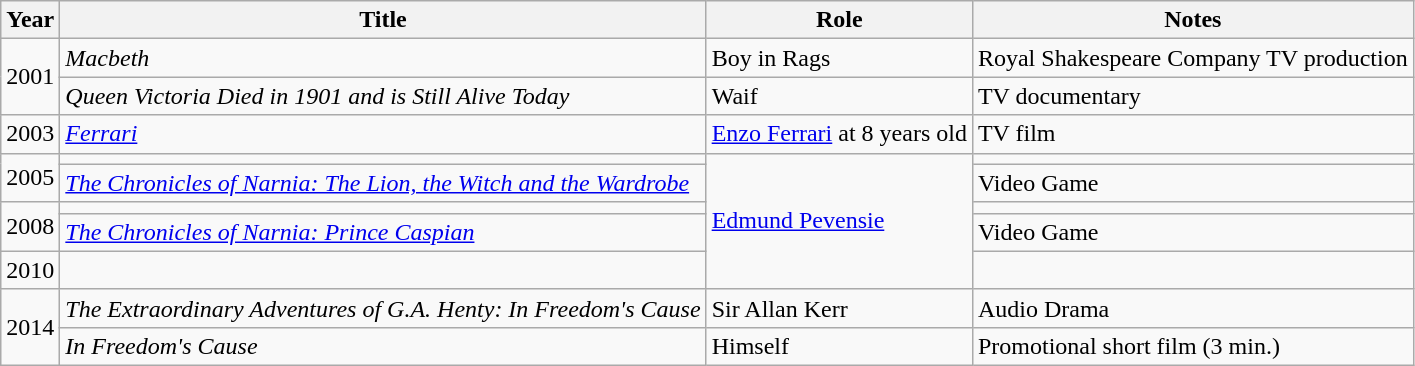<table class="wikitable sortable">
<tr>
<th>Year</th>
<th>Title</th>
<th>Role</th>
<th class="unsortable">Notes</th>
</tr>
<tr>
<td rowspan="2">2001</td>
<td><em>Macbeth</em></td>
<td>Boy in Rags</td>
<td>Royal Shakespeare Company TV production</td>
</tr>
<tr>
<td><em>Queen Victoria Died in 1901 and is Still Alive Today</em></td>
<td>Waif</td>
<td>TV documentary</td>
</tr>
<tr>
<td>2003</td>
<td><em><a href='#'>Ferrari</a></em></td>
<td><a href='#'>Enzo Ferrari</a> at 8 years old</td>
<td>TV film</td>
</tr>
<tr>
<td rowspan="2">2005</td>
<td><em></em></td>
<td rowspan=5><a href='#'>Edmund Pevensie</a></td>
<td></td>
</tr>
<tr>
<td><em><a href='#'>The Chronicles of Narnia: The Lion, the Witch and the Wardrobe</a></em></td>
<td>Video Game</td>
</tr>
<tr>
<td rowspan="2">2008</td>
<td><em></em></td>
<td></td>
</tr>
<tr>
<td><em><a href='#'>The Chronicles of Narnia: Prince Caspian</a></em></td>
<td>Video Game</td>
</tr>
<tr>
<td>2010</td>
<td><em></em></td>
<td></td>
</tr>
<tr>
<td rowspan="2">2014</td>
<td><em>The Extraordinary Adventures of G.A. Henty: In Freedom's Cause</em></td>
<td>Sir Allan Kerr</td>
<td>Audio Drama</td>
</tr>
<tr>
<td><em>In Freedom's Cause</em></td>
<td>Himself</td>
<td>Promotional short film (3 min.)</td>
</tr>
</table>
